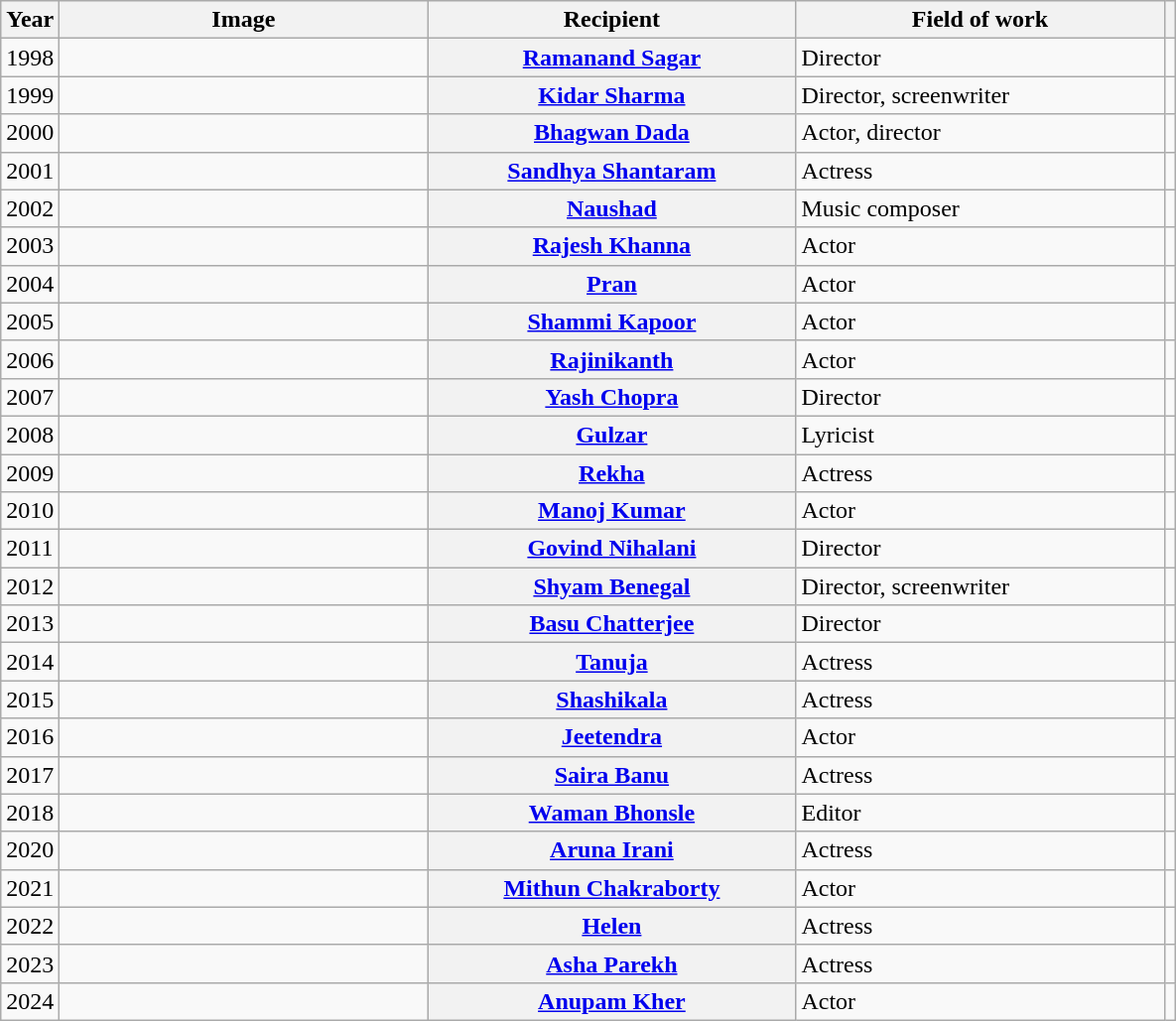<table class="wikitable plainrowheaders sortable">
<tr>
<th scope="col" width=20px>Year</th>
<th scope="col" width=240px>Image</th>
<th scope="col" width=240px>Recipient</th>
<th scope="col" width=240px>Field of work</th>
<th scope="col" class="unsortable"></th>
</tr>
<tr>
<td>1998</td>
<td></td>
<th scope="row"><strong><a href='#'>Ramanand Sagar</a></strong></th>
<td>Director</td>
<td style="text-align:center;"></td>
</tr>
<tr>
<td>1999</td>
<td></td>
<th scope="row"><strong><a href='#'>Kidar Sharma</a></strong></th>
<td>Director, screenwriter</td>
<td style="text-align:center;"></td>
</tr>
<tr>
<td>2000</td>
<td></td>
<th scope="row"><strong><a href='#'>Bhagwan Dada</a></strong></th>
<td>Actor, director</td>
<td style="text-align:center;"></td>
</tr>
<tr>
<td>2001</td>
<td></td>
<th scope="row"><strong><a href='#'>Sandhya Shantaram</a></strong></th>
<td>Actress</td>
<td style="text-align:center;"></td>
</tr>
<tr>
<td>2002</td>
<td></td>
<th scope="row"><strong><a href='#'>Naushad</a></strong></th>
<td>Music composer</td>
<td style="text-align:center;"></td>
</tr>
<tr>
<td>2003</td>
<td></td>
<th scope="row"><strong><a href='#'>Rajesh Khanna</a></strong></th>
<td>Actor</td>
<td style="text-align:center;"></td>
</tr>
<tr>
<td>2004</td>
<td></td>
<th scope="row"><strong><a href='#'>Pran</a></strong></th>
<td>Actor</td>
<td style="text-align:center;"></td>
</tr>
<tr>
<td>2005</td>
<td></td>
<th scope="row"><strong><a href='#'>Shammi Kapoor</a></strong></th>
<td>Actor</td>
<td style="text-align:center;"></td>
</tr>
<tr>
<td>2006</td>
<td></td>
<th scope="row"><strong><a href='#'>Rajinikanth</a></strong></th>
<td>Actor</td>
<td style="text-align:center;"></td>
</tr>
<tr>
<td>2007</td>
<td></td>
<th scope="row"><strong><a href='#'>Yash Chopra</a></strong></th>
<td>Director</td>
<td style="text-align:center;"></td>
</tr>
<tr>
<td>2008</td>
<td></td>
<th scope="row"><strong><a href='#'>Gulzar</a></strong></th>
<td>Lyricist</td>
<td style="text-align:center;"></td>
</tr>
<tr>
<td>2009</td>
<td></td>
<th scope="row"><strong><a href='#'>Rekha</a></strong></th>
<td>Actress</td>
<td style="text-align:center;"></td>
</tr>
<tr>
<td>2010</td>
<td></td>
<th scope="row"><strong><a href='#'>Manoj Kumar</a></strong></th>
<td>Actor</td>
<td style="text-align:center;"></td>
</tr>
<tr>
<td>2011</td>
<td></td>
<th scope="row"><strong><a href='#'>Govind Nihalani</a></strong></th>
<td>Director</td>
<td style="text-align:center;"></td>
</tr>
<tr>
<td>2012</td>
<td></td>
<th scope="row"><strong><a href='#'>Shyam Benegal</a></strong></th>
<td>Director, screenwriter</td>
<td style="text-align:center;"></td>
</tr>
<tr>
<td>2013</td>
<td></td>
<th scope="row"><strong><a href='#'>Basu Chatterjee</a></strong></th>
<td>Director</td>
<td style="text-align:center;"></td>
</tr>
<tr>
<td>2014</td>
<td></td>
<th scope="row"><strong><a href='#'>Tanuja</a></strong></th>
<td>Actress</td>
<td style="text-align:center;"></td>
</tr>
<tr>
<td>2015</td>
<td></td>
<th scope="row"><strong><a href='#'>Shashikala</a></strong></th>
<td>Actress</td>
<td></td>
</tr>
<tr>
<td>2016</td>
<td></td>
<th scope="row"><strong><a href='#'>Jeetendra</a></strong></th>
<td>Actor</td>
<td style="text-align:center;"></td>
</tr>
<tr>
<td>2017</td>
<td></td>
<th scope="row"><strong><a href='#'>Saira Banu</a></strong></th>
<td>Actress</td>
<td style="text-align:center;"></td>
</tr>
<tr>
<td>2018</td>
<td></td>
<th scope="row"><strong><a href='#'>Waman Bhonsle</a></strong></th>
<td>Editor</td>
<td style="text-align:center;"></td>
</tr>
<tr>
<td>2020</td>
<td></td>
<th scope="row"><strong><a href='#'>Aruna Irani</a></strong></th>
<td>Actress</td>
<td style="text-align:center;"></td>
</tr>
<tr>
<td>2021</td>
<td></td>
<th scope="row"><strong><a href='#'>Mithun Chakraborty</a></strong></th>
<td>Actor</td>
<td style="text-align:center;"></td>
</tr>
<tr>
<td>2022</td>
<td></td>
<th scope="row"><strong><a href='#'>Helen</a></strong></th>
<td>Actress</td>
<td style="text-align:center;"></td>
</tr>
<tr>
<td>2023</td>
<td></td>
<th scope="row"><strong><a href='#'>Asha Parekh</a></strong></th>
<td>Actress</td>
<td style="text-align:center;"></td>
</tr>
<tr>
<td>2024</td>
<td></td>
<th scope="row"><strong><a href='#'>Anupam Kher</a></strong></th>
<td>Actor</td>
<td style="text-align:center;"></td>
</tr>
</table>
